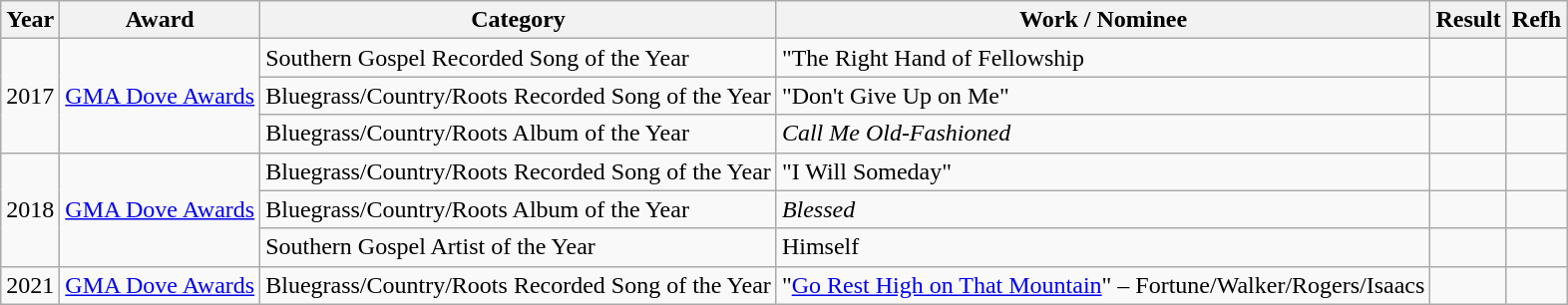<table class="wikitable">
<tr>
<th>Year</th>
<th>Award</th>
<th>Category</th>
<th>Work / Nominee</th>
<th>Result</th>
<th>Refh</th>
</tr>
<tr>
<td rowspan=3>2017</td>
<td rowspan=3><a href='#'>GMA Dove Awards</a></td>
<td>Southern Gospel Recorded Song of the Year</td>
<td>"The Right Hand of Fellowship</td>
<td></td>
<td></td>
</tr>
<tr>
<td>Bluegrass/Country/Roots Recorded Song of the Year</td>
<td>"Don't Give Up on Me"</td>
<td></td>
<td></td>
</tr>
<tr>
<td>Bluegrass/Country/Roots Album of the Year</td>
<td><em>Call Me Old-Fashioned</em></td>
<td></td>
<td></td>
</tr>
<tr>
<td rowspan=3>2018</td>
<td rowspan=3><a href='#'>GMA Dove Awards</a></td>
<td>Bluegrass/Country/Roots Recorded Song of the Year</td>
<td>"I Will Someday"</td>
<td></td>
<td></td>
</tr>
<tr>
<td>Bluegrass/Country/Roots Album of the Year</td>
<td><em>Blessed</em></td>
<td></td>
<td></td>
</tr>
<tr>
<td>Southern Gospel Artist of the Year</td>
<td>Himself</td>
<td></td>
<td></td>
</tr>
<tr>
<td>2021</td>
<td><a href='#'>GMA Dove Awards</a></td>
<td>Bluegrass/Country/Roots Recorded Song of the Year</td>
<td>"<a href='#'>Go Rest High on That Mountain</a>" – Fortune/Walker/Rogers/Isaacs</td>
<td></td>
<td></td>
</tr>
</table>
